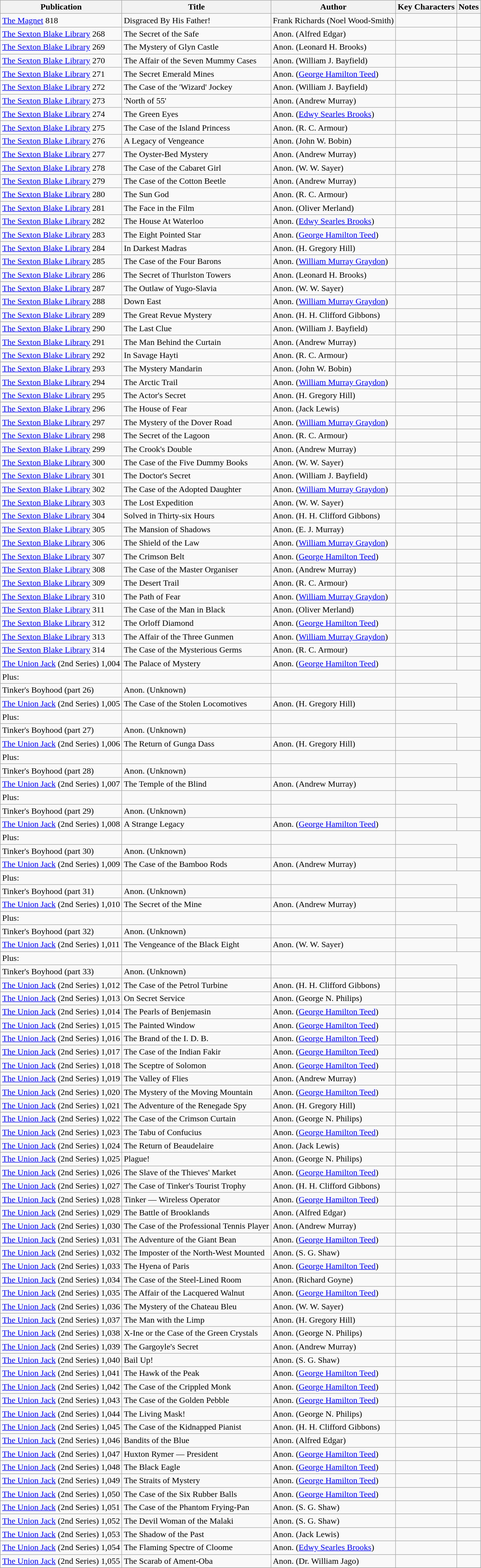<table class="wikitable">
<tr>
<th>Publication</th>
<th>Title</th>
<th>Author</th>
<th>Key Characters</th>
<th>Notes</th>
</tr>
<tr>
<td><a href='#'>The Magnet</a> 818</td>
<td>Disgraced By His Father!</td>
<td>Frank Richards (Noel Wood-Smith)</td>
<td></td>
<td></td>
</tr>
<tr>
<td><a href='#'>The Sexton Blake Library</a> 268</td>
<td>The Secret of the Safe</td>
<td>Anon. (Alfred Edgar)</td>
<td></td>
<td></td>
</tr>
<tr>
<td><a href='#'>The Sexton Blake Library</a> 269</td>
<td>The Mystery of Glyn Castle</td>
<td>Anon. (Leonard H. Brooks)</td>
<td></td>
<td></td>
</tr>
<tr>
<td><a href='#'>The Sexton Blake Library</a> 270</td>
<td>The Affair of the Seven Mummy Cases</td>
<td>Anon. (William J. Bayfield)</td>
<td></td>
<td></td>
</tr>
<tr>
<td><a href='#'>The Sexton Blake Library</a> 271</td>
<td>The Secret Emerald Mines</td>
<td>Anon. (<a href='#'>George Hamilton Teed</a>)</td>
<td></td>
<td></td>
</tr>
<tr>
<td><a href='#'>The Sexton Blake Library</a> 272</td>
<td>The Case of the 'Wizard' Jockey</td>
<td>Anon. (William J. Bayfield)</td>
<td></td>
<td></td>
</tr>
<tr>
<td><a href='#'>The Sexton Blake Library</a> 273</td>
<td>'North of 55'</td>
<td>Anon. (Andrew Murray)</td>
<td></td>
<td></td>
</tr>
<tr>
<td><a href='#'>The Sexton Blake Library</a> 274</td>
<td>The Green Eyes</td>
<td>Anon. (<a href='#'>Edwy Searles Brooks</a>)</td>
<td></td>
<td></td>
</tr>
<tr>
<td><a href='#'>The Sexton Blake Library</a> 275</td>
<td>The Case of the Island Princess</td>
<td>Anon. (R. C. Armour)</td>
<td></td>
<td></td>
</tr>
<tr>
<td><a href='#'>The Sexton Blake Library</a> 276</td>
<td>A Legacy of Vengeance</td>
<td>Anon. (John W. Bobin)</td>
<td></td>
<td></td>
</tr>
<tr>
<td><a href='#'>The Sexton Blake Library</a> 277</td>
<td>The Oyster-Bed Mystery</td>
<td>Anon. (Andrew Murray)</td>
<td></td>
<td></td>
</tr>
<tr>
<td><a href='#'>The Sexton Blake Library</a> 278</td>
<td>The Case of the Cabaret Girl</td>
<td>Anon. (W. W. Sayer)</td>
<td></td>
<td></td>
</tr>
<tr>
<td><a href='#'>The Sexton Blake Library</a> 279</td>
<td>The Case of the Cotton Beetle</td>
<td>Anon. (Andrew Murray)</td>
<td></td>
<td></td>
</tr>
<tr>
<td><a href='#'>The Sexton Blake Library</a> 280</td>
<td>The Sun God</td>
<td>Anon. (R. C. Armour)</td>
<td></td>
<td></td>
</tr>
<tr>
<td><a href='#'>The Sexton Blake Library</a> 281</td>
<td>The Face in the Film</td>
<td>Anon. (Oliver Merland)</td>
<td></td>
<td></td>
</tr>
<tr>
<td><a href='#'>The Sexton Blake Library</a> 282</td>
<td>The House At Waterloo</td>
<td>Anon. (<a href='#'>Edwy Searles Brooks</a>)</td>
<td></td>
<td></td>
</tr>
<tr>
<td><a href='#'>The Sexton Blake Library</a> 283</td>
<td>The Eight Pointed Star</td>
<td>Anon. (<a href='#'>George Hamilton Teed</a>)</td>
<td></td>
<td></td>
</tr>
<tr>
<td><a href='#'>The Sexton Blake Library</a> 284</td>
<td>In Darkest Madras</td>
<td>Anon. (H. Gregory Hill)</td>
<td></td>
<td></td>
</tr>
<tr>
<td><a href='#'>The Sexton Blake Library</a> 285</td>
<td>The Case of the Four Barons</td>
<td>Anon. (<a href='#'>William Murray Graydon</a>)</td>
<td></td>
<td></td>
</tr>
<tr>
<td><a href='#'>The Sexton Blake Library</a> 286</td>
<td>The Secret of Thurlston Towers</td>
<td>Anon. (Leonard H. Brooks)</td>
<td></td>
<td></td>
</tr>
<tr>
<td><a href='#'>The Sexton Blake Library</a> 287</td>
<td>The Outlaw of Yugo-Slavia</td>
<td>Anon. (W. W. Sayer)</td>
<td></td>
<td></td>
</tr>
<tr>
<td><a href='#'>The Sexton Blake Library</a> 288</td>
<td>Down East</td>
<td>Anon. (<a href='#'>William Murray Graydon</a>)</td>
<td></td>
<td></td>
</tr>
<tr>
<td><a href='#'>The Sexton Blake Library</a> 289</td>
<td>The Great Revue Mystery</td>
<td>Anon. (H. H. Clifford Gibbons)</td>
<td></td>
<td></td>
</tr>
<tr>
<td><a href='#'>The Sexton Blake Library</a> 290</td>
<td>The Last Clue</td>
<td>Anon. (William J. Bayfield)</td>
<td></td>
<td></td>
</tr>
<tr>
<td><a href='#'>The Sexton Blake Library</a> 291</td>
<td>The Man Behind the Curtain</td>
<td>Anon. (Andrew Murray)</td>
<td></td>
<td></td>
</tr>
<tr>
<td><a href='#'>The Sexton Blake Library</a> 292</td>
<td>In Savage Hayti</td>
<td>Anon. (R. C. Armour)</td>
<td></td>
<td></td>
</tr>
<tr>
<td><a href='#'>The Sexton Blake Library</a> 293</td>
<td>The Mystery Mandarin</td>
<td>Anon. (John W. Bobin)</td>
<td></td>
<td></td>
</tr>
<tr>
<td><a href='#'>The Sexton Blake Library</a> 294</td>
<td>The Arctic Trail</td>
<td>Anon. (<a href='#'>William Murray Graydon</a>)</td>
<td></td>
<td></td>
</tr>
<tr>
<td><a href='#'>The Sexton Blake Library</a> 295</td>
<td>The Actor's Secret</td>
<td>Anon. (H. Gregory Hill)</td>
<td></td>
<td></td>
</tr>
<tr>
<td><a href='#'>The Sexton Blake Library</a> 296</td>
<td>The House of Fear</td>
<td>Anon. (Jack Lewis)</td>
<td></td>
<td></td>
</tr>
<tr>
<td><a href='#'>The Sexton Blake Library</a> 297</td>
<td>The Mystery of the Dover Road</td>
<td>Anon. (<a href='#'>William Murray Graydon</a>)</td>
<td></td>
<td></td>
</tr>
<tr>
<td><a href='#'>The Sexton Blake Library</a> 298</td>
<td>The Secret of the Lagoon</td>
<td>Anon. (R. C. Armour)</td>
<td></td>
<td></td>
</tr>
<tr>
<td><a href='#'>The Sexton Blake Library</a> 299</td>
<td>The Crook's Double</td>
<td>Anon. (Andrew Murray)</td>
<td></td>
<td></td>
</tr>
<tr>
<td><a href='#'>The Sexton Blake Library</a> 300</td>
<td>The Case of the Five Dummy Books</td>
<td>Anon. (W. W. Sayer)</td>
<td></td>
<td></td>
</tr>
<tr>
<td><a href='#'>The Sexton Blake Library</a> 301</td>
<td>The Doctor's Secret</td>
<td>Anon. (William J. Bayfield)</td>
<td></td>
<td></td>
</tr>
<tr>
<td><a href='#'>The Sexton Blake Library</a> 302</td>
<td>The Case of the Adopted Daughter</td>
<td>Anon. (<a href='#'>William Murray Graydon</a>)</td>
<td></td>
<td></td>
</tr>
<tr>
<td><a href='#'>The Sexton Blake Library</a> 303</td>
<td>The Lost Expedition</td>
<td>Anon. (W. W. Sayer)</td>
<td></td>
<td></td>
</tr>
<tr>
<td><a href='#'>The Sexton Blake Library</a> 304</td>
<td>Solved in Thirty-six Hours</td>
<td>Anon. (H. H. Clifford Gibbons)</td>
<td></td>
<td></td>
</tr>
<tr>
<td><a href='#'>The Sexton Blake Library</a> 305</td>
<td>The Mansion of Shadows</td>
<td>Anon. (E. J. Murray)</td>
<td></td>
<td></td>
</tr>
<tr>
<td><a href='#'>The Sexton Blake Library</a> 306</td>
<td>The Shield of the Law</td>
<td>Anon. (<a href='#'>William Murray Graydon</a>)</td>
<td></td>
<td></td>
</tr>
<tr>
<td><a href='#'>The Sexton Blake Library</a> 307</td>
<td>The Crimson Belt</td>
<td>Anon. (<a href='#'>George Hamilton Teed</a>)</td>
<td></td>
<td></td>
</tr>
<tr>
<td><a href='#'>The Sexton Blake Library</a> 308</td>
<td>The Case of the Master Organiser</td>
<td>Anon. (Andrew Murray)</td>
<td></td>
<td></td>
</tr>
<tr>
<td><a href='#'>The Sexton Blake Library</a> 309</td>
<td>The Desert Trail</td>
<td>Anon. (R. C. Armour)</td>
<td></td>
<td></td>
</tr>
<tr>
<td><a href='#'>The Sexton Blake Library</a> 310</td>
<td>The Path of Fear</td>
<td>Anon. (<a href='#'>William Murray Graydon</a>)</td>
<td></td>
<td></td>
</tr>
<tr>
<td><a href='#'>The Sexton Blake Library</a> 311</td>
<td>The Case of the Man in Black</td>
<td>Anon. (Oliver Merland)</td>
<td></td>
<td></td>
</tr>
<tr>
<td><a href='#'>The Sexton Blake Library</a> 312</td>
<td>The Orloff Diamond</td>
<td>Anon. (<a href='#'>George Hamilton Teed</a>)</td>
<td></td>
<td></td>
</tr>
<tr>
<td><a href='#'>The Sexton Blake Library</a> 313</td>
<td>The Affair of the Three Gunmen</td>
<td>Anon. (<a href='#'>William Murray Graydon</a>)</td>
<td></td>
<td></td>
</tr>
<tr>
<td><a href='#'>The Sexton Blake Library</a> 314</td>
<td>The Case of the Mysterious Germs</td>
<td>Anon. (R. C. Armour)</td>
<td></td>
<td></td>
</tr>
<tr>
<td><a href='#'>The Union Jack</a> (2nd Series) 1,004</td>
<td>The Palace of Mystery</td>
<td>Anon. (<a href='#'>George Hamilton Teed</a>)</td>
<td></td>
<td></td>
</tr>
<tr>
<td>Plus:</td>
<td></td>
<td></td>
</tr>
<tr>
<td>Tinker's Boyhood (part 26)</td>
<td>Anon. (Unknown)</td>
<td></td>
<td></td>
</tr>
<tr>
<td><a href='#'>The Union Jack</a> (2nd Series) 1,005</td>
<td>The Case of the Stolen Locomotives</td>
<td>Anon. (H. Gregory Hill)</td>
<td></td>
<td></td>
</tr>
<tr>
<td>Plus:</td>
<td></td>
<td></td>
</tr>
<tr>
<td>Tinker's Boyhood (part 27)</td>
<td>Anon. (Unknown)</td>
<td></td>
<td></td>
</tr>
<tr>
<td><a href='#'>The Union Jack</a> (2nd Series) 1,006</td>
<td>The Return of Gunga Dass</td>
<td>Anon. (H. Gregory Hill)</td>
<td></td>
<td></td>
</tr>
<tr>
<td>Plus:</td>
<td></td>
<td></td>
</tr>
<tr>
<td>Tinker's Boyhood (part 28)</td>
<td>Anon. (Unknown)</td>
<td></td>
<td></td>
</tr>
<tr>
<td><a href='#'>The Union Jack</a> (2nd Series) 1,007</td>
<td>The Temple of the Blind</td>
<td>Anon. (Andrew Murray)</td>
<td></td>
<td></td>
</tr>
<tr>
<td>Plus:</td>
<td></td>
<td></td>
</tr>
<tr>
<td>Tinker's Boyhood (part 29)</td>
<td>Anon. (Unknown)</td>
<td></td>
<td></td>
</tr>
<tr>
<td><a href='#'>The Union Jack</a> (2nd Series) 1,008</td>
<td>A Strange Legacy</td>
<td>Anon. (<a href='#'>George Hamilton Teed</a>)</td>
<td></td>
<td></td>
</tr>
<tr>
<td>Plus:</td>
<td></td>
<td></td>
</tr>
<tr>
<td>Tinker's Boyhood (part 30)</td>
<td>Anon. (Unknown)</td>
<td></td>
<td></td>
</tr>
<tr>
<td><a href='#'>The Union Jack</a> (2nd Series) 1,009</td>
<td>The Case of the Bamboo Rods</td>
<td>Anon. (Andrew Murray)</td>
<td></td>
<td></td>
</tr>
<tr>
<td>Plus:</td>
<td></td>
<td></td>
</tr>
<tr>
<td>Tinker's Boyhood (part 31)</td>
<td>Anon. (Unknown)</td>
<td></td>
<td></td>
</tr>
<tr>
<td><a href='#'>The Union Jack</a> (2nd Series) 1,010</td>
<td>The Secret of the Mine</td>
<td>Anon. (Andrew Murray)</td>
<td></td>
<td></td>
</tr>
<tr>
<td>Plus:</td>
<td></td>
<td></td>
</tr>
<tr>
<td>Tinker's Boyhood (part 32)</td>
<td>Anon. (Unknown)</td>
<td></td>
<td></td>
</tr>
<tr>
<td><a href='#'>The Union Jack</a> (2nd Series) 1,011</td>
<td>The Vengeance of the Black Eight</td>
<td>Anon. (W. W. Sayer)</td>
<td></td>
<td></td>
</tr>
<tr>
<td>Plus:</td>
<td></td>
<td></td>
</tr>
<tr>
<td>Tinker's Boyhood (part 33)</td>
<td>Anon. (Unknown)</td>
<td></td>
<td></td>
</tr>
<tr>
<td><a href='#'>The Union Jack</a> (2nd Series) 1,012</td>
<td>The Case of the Petrol Turbine</td>
<td>Anon. (H. H. Clifford Gibbons)</td>
<td></td>
<td></td>
</tr>
<tr>
<td><a href='#'>The Union Jack</a> (2nd Series) 1,013</td>
<td>On Secret Service</td>
<td>Anon. (George N. Philips)</td>
<td></td>
<td></td>
</tr>
<tr>
<td><a href='#'>The Union Jack</a> (2nd Series) 1,014</td>
<td>The Pearls of Benjemasin</td>
<td>Anon. (<a href='#'>George Hamilton Teed</a>)</td>
<td></td>
<td></td>
</tr>
<tr>
<td><a href='#'>The Union Jack</a> (2nd Series) 1,015</td>
<td>The Painted Window</td>
<td>Anon. (<a href='#'>George Hamilton Teed</a>)</td>
<td></td>
<td></td>
</tr>
<tr>
<td><a href='#'>The Union Jack</a> (2nd Series) 1,016</td>
<td>The Brand of the I. D. B.</td>
<td>Anon. (<a href='#'>George Hamilton Teed</a>)</td>
<td></td>
<td></td>
</tr>
<tr>
<td><a href='#'>The Union Jack</a> (2nd Series) 1,017</td>
<td>The Case of the Indian Fakir</td>
<td>Anon. (<a href='#'>George Hamilton Teed</a>)</td>
<td></td>
<td></td>
</tr>
<tr>
<td><a href='#'>The Union Jack</a> (2nd Series) 1,018</td>
<td>The Sceptre of Solomon</td>
<td>Anon. (<a href='#'>George Hamilton Teed</a>)</td>
<td></td>
<td></td>
</tr>
<tr>
<td><a href='#'>The Union Jack</a> (2nd Series) 1,019</td>
<td>The Valley of Flies</td>
<td>Anon. (Andrew Murray)</td>
<td></td>
<td></td>
</tr>
<tr>
<td><a href='#'>The Union Jack</a> (2nd Series) 1,020</td>
<td>The Mystery of the Moving Mountain</td>
<td>Anon. (<a href='#'>George Hamilton Teed</a>)</td>
<td></td>
<td></td>
</tr>
<tr>
<td><a href='#'>The Union Jack</a> (2nd Series) 1,021</td>
<td>The Adventure of the Renegade Spy</td>
<td>Anon. (H. Gregory Hill)</td>
<td></td>
<td></td>
</tr>
<tr>
<td><a href='#'>The Union Jack</a> (2nd Series) 1,022</td>
<td>The Case of the Crimson Curtain</td>
<td>Anon. (George N. Philips)</td>
<td></td>
<td></td>
</tr>
<tr>
<td><a href='#'>The Union Jack</a> (2nd Series) 1,023</td>
<td>The Tabu of Confucius</td>
<td>Anon. (<a href='#'>George Hamilton Teed</a>)</td>
<td></td>
<td></td>
</tr>
<tr>
<td><a href='#'>The Union Jack</a> (2nd Series) 1,024</td>
<td>The Return of Beaudelaire</td>
<td>Anon. (Jack Lewis)</td>
<td></td>
<td></td>
</tr>
<tr>
<td><a href='#'>The Union Jack</a> (2nd Series) 1,025</td>
<td>Plague!</td>
<td>Anon. (George N. Philips)</td>
<td></td>
<td></td>
</tr>
<tr>
<td><a href='#'>The Union Jack</a> (2nd Series) 1,026</td>
<td>The Slave of the Thieves' Market</td>
<td>Anon. (<a href='#'>George Hamilton Teed</a>)</td>
<td></td>
<td></td>
</tr>
<tr>
<td><a href='#'>The Union Jack</a> (2nd Series) 1,027</td>
<td>The Case of Tinker's Tourist Trophy</td>
<td>Anon. (H. H. Clifford Gibbons)</td>
<td></td>
<td></td>
</tr>
<tr>
<td><a href='#'>The Union Jack</a> (2nd Series) 1,028</td>
<td>Tinker — Wireless Operator</td>
<td>Anon. (<a href='#'>George Hamilton Teed</a>)</td>
<td></td>
<td></td>
</tr>
<tr>
<td><a href='#'>The Union Jack</a> (2nd Series) 1,029</td>
<td>The Battle of Brooklands</td>
<td>Anon. (Alfred Edgar)</td>
<td></td>
<td></td>
</tr>
<tr>
<td><a href='#'>The Union Jack</a> (2nd Series) 1,030</td>
<td>The Case of the Professional Tennis Player</td>
<td>Anon. (Andrew Murray)</td>
<td></td>
<td></td>
</tr>
<tr>
<td><a href='#'>The Union Jack</a> (2nd Series) 1,031</td>
<td>The Adventure of the Giant Bean</td>
<td>Anon. (<a href='#'>George Hamilton Teed</a>)</td>
<td></td>
<td></td>
</tr>
<tr>
<td><a href='#'>The Union Jack</a> (2nd Series) 1,032</td>
<td>The Imposter of the North-West Mounted</td>
<td>Anon. (S. G. Shaw)</td>
<td></td>
<td></td>
</tr>
<tr>
<td><a href='#'>The Union Jack</a> (2nd Series) 1,033</td>
<td>The Hyena of Paris</td>
<td>Anon. (<a href='#'>George Hamilton Teed</a>)</td>
<td></td>
<td></td>
</tr>
<tr>
<td><a href='#'>The Union Jack</a> (2nd Series) 1,034</td>
<td>The Case of the Steel-Lined Room</td>
<td>Anon. (Richard Goyne)</td>
<td></td>
<td></td>
</tr>
<tr>
<td><a href='#'>The Union Jack</a> (2nd Series) 1,035</td>
<td>The Affair of the Lacquered Walnut</td>
<td>Anon. (<a href='#'>George Hamilton Teed</a>)</td>
<td></td>
<td></td>
</tr>
<tr>
<td><a href='#'>The Union Jack</a> (2nd Series) 1,036</td>
<td>The Mystery of the Chateau Bleu</td>
<td>Anon. (W. W. Sayer)</td>
<td></td>
<td></td>
</tr>
<tr>
<td><a href='#'>The Union Jack</a> (2nd Series) 1,037</td>
<td>The Man with the Limp</td>
<td>Anon. (H. Gregory Hill)</td>
<td></td>
<td></td>
</tr>
<tr>
<td><a href='#'>The Union Jack</a> (2nd Series) 1,038</td>
<td>X-Ine or the Case of the Green Crystals</td>
<td>Anon. (George N. Philips)</td>
<td></td>
<td></td>
</tr>
<tr>
<td><a href='#'>The Union Jack</a> (2nd Series) 1,039</td>
<td>The Gargoyle's Secret</td>
<td>Anon. (Andrew Murray)</td>
<td></td>
<td></td>
</tr>
<tr>
<td><a href='#'>The Union Jack</a> (2nd Series) 1,040</td>
<td>Bail Up!</td>
<td>Anon. (S. G. Shaw)</td>
<td></td>
<td></td>
</tr>
<tr>
<td><a href='#'>The Union Jack</a> (2nd Series) 1,041</td>
<td>The Hawk of the Peak</td>
<td>Anon. (<a href='#'>George Hamilton Teed</a>)</td>
<td></td>
<td></td>
</tr>
<tr>
<td><a href='#'>The Union Jack</a> (2nd Series) 1,042</td>
<td>The Case of the Crippled Monk</td>
<td>Anon. (<a href='#'>George Hamilton Teed</a>)</td>
<td></td>
<td></td>
</tr>
<tr>
<td><a href='#'>The Union Jack</a> (2nd Series) 1,043</td>
<td>The Case of the Golden Pebble</td>
<td>Anon. (<a href='#'>George Hamilton Teed</a>)</td>
<td></td>
<td></td>
</tr>
<tr>
<td><a href='#'>The Union Jack</a> (2nd Series) 1,044</td>
<td>The Living Mask!</td>
<td>Anon. (George N. Philips)</td>
<td></td>
<td></td>
</tr>
<tr>
<td><a href='#'>The Union Jack</a> (2nd Series) 1,045</td>
<td>The Case of the Kidnapped Pianist</td>
<td>Anon. (H. H. Clifford Gibbons)</td>
<td></td>
<td></td>
</tr>
<tr>
<td><a href='#'>The Union Jack</a> (2nd Series) 1,046</td>
<td>Bandits of the Blue</td>
<td>Anon. (Alfred Edgar)</td>
<td></td>
<td></td>
</tr>
<tr>
<td><a href='#'>The Union Jack</a> (2nd Series) 1,047</td>
<td>Huxton Rymer — President</td>
<td>Anon. (<a href='#'>George Hamilton Teed</a>)</td>
<td></td>
<td></td>
</tr>
<tr>
<td><a href='#'>The Union Jack</a> (2nd Series) 1,048</td>
<td>The Black Eagle</td>
<td>Anon. (<a href='#'>George Hamilton Teed</a>)</td>
<td></td>
<td></td>
</tr>
<tr>
<td><a href='#'>The Union Jack</a> (2nd Series) 1,049</td>
<td>The Straits of Mystery</td>
<td>Anon. (<a href='#'>George Hamilton Teed</a>)</td>
<td></td>
<td></td>
</tr>
<tr>
<td><a href='#'>The Union Jack</a> (2nd Series) 1,050</td>
<td>The Case of the Six Rubber Balls</td>
<td>Anon. (<a href='#'>George Hamilton Teed</a>)</td>
<td></td>
<td></td>
</tr>
<tr>
<td><a href='#'>The Union Jack</a> (2nd Series) 1,051</td>
<td>The Case of the Phantom Frying-Pan</td>
<td>Anon. (S. G. Shaw)</td>
<td></td>
<td></td>
</tr>
<tr>
<td><a href='#'>The Union Jack</a> (2nd Series) 1,052</td>
<td>The Devil Woman of the Malaki</td>
<td>Anon. (S. G. Shaw)</td>
<td></td>
<td></td>
</tr>
<tr>
<td><a href='#'>The Union Jack</a> (2nd Series) 1,053</td>
<td>The Shadow of the Past</td>
<td>Anon. (Jack Lewis)</td>
<td></td>
<td></td>
</tr>
<tr>
<td><a href='#'>The Union Jack</a> (2nd Series) 1,054</td>
<td>The Flaming Spectre of Cloome</td>
<td>Anon. (<a href='#'>Edwy Searles Brooks</a>)</td>
<td></td>
<td></td>
</tr>
<tr>
<td><a href='#'>The Union Jack</a> (2nd Series) 1,055</td>
<td>The Scarab of Ament-Oba</td>
<td>Anon. (Dr. William Jago)</td>
<td></td>
<td></td>
</tr>
<tr>
</tr>
</table>
